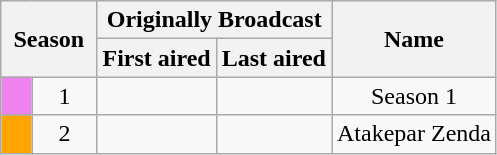<table class="wikitable" style="text-align:center">
<tr>
<th style="padding: 0 8px" colspan="2" rowspan="2">Season</th>
<th colspan="2">Originally Broadcast</th>
<th style="padding: 0 8px" rowspan="2">Name</th>
</tr>
<tr>
<th style="padding: 1 8px">First aired</th>
<th style="padding: 1 8px">Last aired</th>
</tr>
<tr>
<td style="background:Violet"></td>
<td align="center">1</td>
<td align="center"></td>
<td align="center"></td>
<td align="center">Season 1</td>
</tr>
<tr>
<td style="background:Orange"></td>
<td align="center">2</td>
<td align="center"></td>
<td align="center"></td>
<td align="center">Atakepar Zenda</td>
</tr>
</table>
